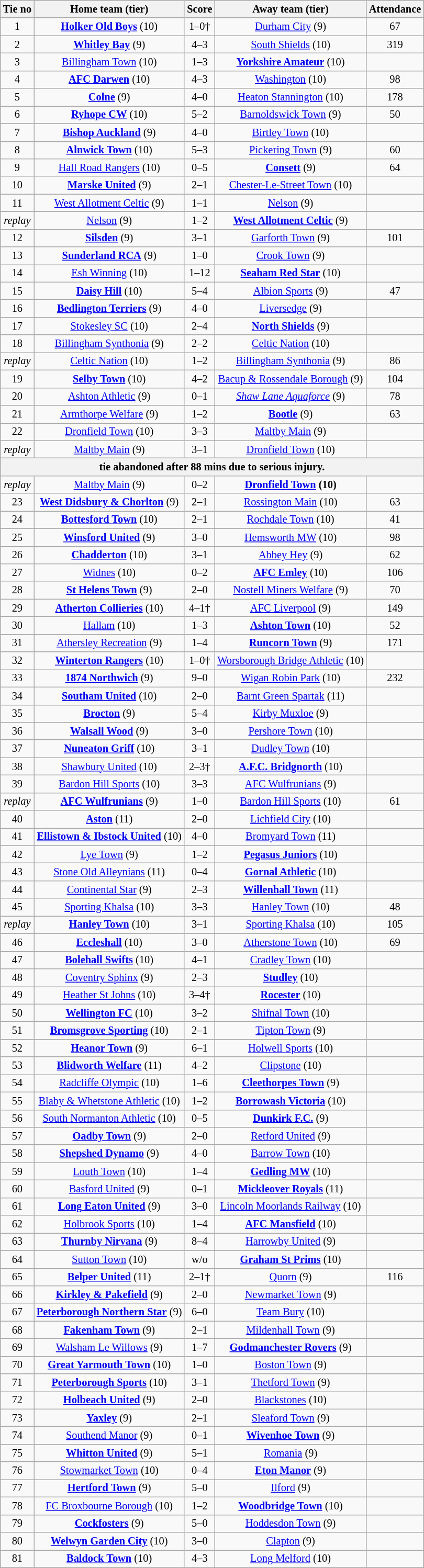<table class="wikitable" style="text-align: center; font-size:85%">
<tr>
<th>Tie no</th>
<th>Home team (tier)</th>
<th>Score</th>
<th>Away team (tier)</th>
<th>Attendance</th>
</tr>
<tr>
<td>1</td>
<td><strong><a href='#'>Holker Old Boys</a></strong> (10)</td>
<td>1–0†</td>
<td><a href='#'>Durham City</a> (9)</td>
<td>67</td>
</tr>
<tr>
<td>2</td>
<td><strong><a href='#'>Whitley Bay</a></strong> (9)</td>
<td>4–3</td>
<td><a href='#'>South Shields</a> (10)</td>
<td>319</td>
</tr>
<tr>
<td>3</td>
<td><a href='#'>Billingham Town</a> (10)</td>
<td>1–3</td>
<td><strong><a href='#'>Yorkshire Amateur</a></strong> (10)</td>
<td></td>
</tr>
<tr>
<td>4</td>
<td><strong><a href='#'>AFC Darwen</a></strong> (10)</td>
<td>4–3</td>
<td><a href='#'>Washington</a> (10)</td>
<td>98</td>
</tr>
<tr>
<td>5</td>
<td><strong><a href='#'>Colne</a></strong> (9)</td>
<td>4–0</td>
<td><a href='#'>Heaton Stannington</a> (10)</td>
<td>178</td>
</tr>
<tr>
<td>6</td>
<td><strong><a href='#'>Ryhope CW</a></strong> (10)</td>
<td>5–2</td>
<td><a href='#'>Barnoldswick Town</a> (9)</td>
<td>50</td>
</tr>
<tr>
<td>7</td>
<td><strong><a href='#'>Bishop Auckland</a></strong> (9)</td>
<td>4–0</td>
<td><a href='#'>Birtley Town</a> (10)</td>
<td></td>
</tr>
<tr>
<td>8</td>
<td><strong><a href='#'>Alnwick Town</a></strong> (10)</td>
<td>5–3</td>
<td><a href='#'>Pickering Town</a> (9)</td>
<td>60</td>
</tr>
<tr>
<td>9</td>
<td><a href='#'>Hall Road Rangers</a> (10)</td>
<td>0–5</td>
<td><strong><a href='#'>Consett</a></strong> (9)</td>
<td>64</td>
</tr>
<tr>
<td>10</td>
<td><strong><a href='#'>Marske United</a></strong> (9)</td>
<td>2–1</td>
<td><a href='#'>Chester-Le-Street Town</a> (10)</td>
<td></td>
</tr>
<tr>
<td>11</td>
<td><a href='#'>West Allotment Celtic</a> (9)</td>
<td>1–1</td>
<td><a href='#'>Nelson</a> (9)</td>
<td></td>
</tr>
<tr>
<td><em>replay</em></td>
<td><a href='#'>Nelson</a> (9)</td>
<td>1–2</td>
<td><strong><a href='#'>West Allotment Celtic</a></strong> (9)</td>
<td></td>
</tr>
<tr>
<td>12</td>
<td><strong><a href='#'>Silsden</a></strong> (9)</td>
<td>3–1</td>
<td><a href='#'>Garforth Town</a> (9)</td>
<td>101</td>
</tr>
<tr>
<td>13</td>
<td><strong><a href='#'>Sunderland RCA</a></strong> (9)</td>
<td>1–0</td>
<td><a href='#'>Crook Town</a> (9)</td>
<td></td>
</tr>
<tr>
<td>14</td>
<td><a href='#'>Esh Winning</a> (10)</td>
<td>1–12</td>
<td><strong><a href='#'>Seaham Red Star</a></strong> (10)</td>
<td></td>
</tr>
<tr>
<td>15</td>
<td><strong><a href='#'>Daisy Hill</a></strong> (10)</td>
<td>5–4</td>
<td><a href='#'>Albion Sports</a> (9)</td>
<td>47</td>
</tr>
<tr>
<td>16</td>
<td><strong><a href='#'>Bedlington Terriers</a></strong> (9)</td>
<td>4–0</td>
<td><a href='#'>Liversedge</a> (9)</td>
<td></td>
</tr>
<tr>
<td>17</td>
<td><a href='#'>Stokesley SC</a> (10)</td>
<td>2–4</td>
<td><strong><a href='#'>North Shields</a></strong> (9)</td>
<td></td>
</tr>
<tr>
<td>18</td>
<td><a href='#'>Billingham Synthonia</a> (9)</td>
<td>2–2</td>
<td><a href='#'>Celtic Nation</a> (10)</td>
<td></td>
</tr>
<tr>
<td><em>replay</em></td>
<td><a href='#'>Celtic Nation</a> (10)</td>
<td>1–2</td>
<td><a href='#'>Billingham Synthonia</a> (9)</td>
<td>86</td>
</tr>
<tr>
<td>19</td>
<td><strong><a href='#'>Selby Town</a></strong> (10)</td>
<td>4–2</td>
<td><a href='#'>Bacup & Rossendale Borough</a> (9)</td>
<td>104</td>
</tr>
<tr>
<td>20</td>
<td><a href='#'>Ashton Athletic</a> (9)</td>
<td>0–1</td>
<td><em><a href='#'>Shaw Lane Aquaforce</a></em> (9)</td>
<td>78</td>
</tr>
<tr>
<td>21</td>
<td><a href='#'>Armthorpe Welfare</a> (9)</td>
<td>1–2</td>
<td><strong><a href='#'>Bootle</a></strong> (9)</td>
<td>63</td>
</tr>
<tr>
<td>22</td>
<td><a href='#'>Dronfield Town</a> (10)</td>
<td>3–3</td>
<td><a href='#'>Maltby Main</a> (9)</td>
<td></td>
</tr>
<tr>
<td><em>replay</em></td>
<td><a href='#'>Maltby Main</a> (9)</td>
<td>3–1</td>
<td><a href='#'>Dronfield Town</a> (10)</td>
<td></td>
</tr>
<tr>
<th colspan="5">tie abandoned after 88 mins due to serious injury.</th>
</tr>
<tr>
<td><em>replay</em></td>
<td><a href='#'>Maltby Main</a> (9)</td>
<td>0–2</td>
<td><strong><a href='#'>Dronfield Town</a> (10)</strong></td>
<td></td>
</tr>
<tr>
<td>23</td>
<td><strong><a href='#'>West Didsbury & Chorlton</a></strong> (9)</td>
<td>2–1</td>
<td><a href='#'>Rossington Main</a> (10)</td>
<td>63</td>
</tr>
<tr>
<td>24</td>
<td><strong><a href='#'>Bottesford Town</a></strong> (10)</td>
<td>2–1</td>
<td><a href='#'>Rochdale Town</a> (10)</td>
<td>41</td>
</tr>
<tr>
<td>25</td>
<td><strong><a href='#'>Winsford United</a></strong> (9)</td>
<td>3–0</td>
<td><a href='#'>Hemsworth MW</a> (10)</td>
<td>98</td>
</tr>
<tr>
<td>26</td>
<td><strong><a href='#'>Chadderton</a></strong> (10)</td>
<td>3–1</td>
<td><a href='#'>Abbey Hey</a> (9)</td>
<td>62</td>
</tr>
<tr>
<td>27</td>
<td><a href='#'>Widnes</a> (10)</td>
<td>0–2</td>
<td><strong><a href='#'>AFC Emley</a></strong> (10)</td>
<td>106</td>
</tr>
<tr>
<td>28</td>
<td><strong><a href='#'>St Helens Town</a></strong> (9)</td>
<td>2–0</td>
<td><a href='#'>Nostell Miners Welfare</a> (9)</td>
<td>70</td>
</tr>
<tr>
<td>29</td>
<td><strong><a href='#'>Atherton Collieries</a></strong> (10)</td>
<td>4–1†</td>
<td><a href='#'>AFC Liverpool</a> (9)</td>
<td>149</td>
</tr>
<tr>
<td>30</td>
<td><a href='#'>Hallam</a> (10)</td>
<td>1–3</td>
<td><strong><a href='#'>Ashton Town</a></strong> (10)</td>
<td>52</td>
</tr>
<tr>
<td>31</td>
<td><a href='#'>Athersley Recreation</a> (9)</td>
<td>1–4</td>
<td><strong><a href='#'>Runcorn Town</a></strong> (9)</td>
<td>171</td>
</tr>
<tr>
<td>32</td>
<td><strong><a href='#'>Winterton Rangers</a></strong> (10)</td>
<td>1–0†</td>
<td><a href='#'>Worsborough Bridge Athletic</a> (10)</td>
<td></td>
</tr>
<tr>
<td>33</td>
<td><strong><a href='#'>1874 Northwich</a></strong> (9)</td>
<td>9–0</td>
<td><a href='#'>Wigan Robin Park</a> (10)</td>
<td>232</td>
</tr>
<tr>
<td>34</td>
<td><strong><a href='#'>Southam United</a></strong> (10)</td>
<td>2–0</td>
<td><a href='#'>Barnt Green Spartak</a> (11)</td>
<td></td>
</tr>
<tr>
<td>35</td>
<td><strong><a href='#'>Brocton</a></strong> (9)</td>
<td>5–4</td>
<td><a href='#'>Kirby Muxloe</a> (9)</td>
<td></td>
</tr>
<tr>
<td>36</td>
<td><strong><a href='#'>Walsall Wood</a></strong> (9)</td>
<td>3–0</td>
<td><a href='#'>Pershore Town</a> (10)</td>
<td></td>
</tr>
<tr>
<td>37</td>
<td><strong><a href='#'>Nuneaton Griff</a></strong> (10)</td>
<td>3–1</td>
<td><a href='#'>Dudley Town</a> (10)</td>
<td></td>
</tr>
<tr>
<td>38</td>
<td><a href='#'>Shawbury United</a> (10)</td>
<td>2–3†</td>
<td><strong><a href='#'>A.F.C. Bridgnorth</a></strong> (10)</td>
<td></td>
</tr>
<tr>
<td>39</td>
<td><a href='#'>Bardon Hill Sports</a> (10)</td>
<td>3–3</td>
<td><a href='#'>AFC Wulfrunians</a> (9)</td>
<td></td>
</tr>
<tr>
<td><em>replay</em></td>
<td><strong><a href='#'>AFC Wulfrunians</a></strong> (9)</td>
<td>1–0</td>
<td><a href='#'>Bardon Hill Sports</a> (10)</td>
<td>61</td>
</tr>
<tr>
<td>40</td>
<td><strong><a href='#'>Aston</a></strong> (11)</td>
<td>2–0</td>
<td><a href='#'>Lichfield City</a> (10)</td>
<td></td>
</tr>
<tr>
<td>41</td>
<td><strong><a href='#'>Ellistown & Ibstock United</a></strong> (10)</td>
<td>4–0</td>
<td><a href='#'>Bromyard Town</a> (11)</td>
<td></td>
</tr>
<tr>
<td>42</td>
<td><a href='#'>Lye Town</a> (9)</td>
<td>1–2</td>
<td><strong><a href='#'>Pegasus Juniors</a></strong> (10)</td>
<td></td>
</tr>
<tr>
<td>43</td>
<td><a href='#'>Stone Old Alleynians</a> (11)</td>
<td>0–4</td>
<td><strong><a href='#'>Gornal Athletic</a></strong> (10)</td>
<td></td>
</tr>
<tr>
<td>44</td>
<td><a href='#'>Continental Star</a> (9)</td>
<td>2–3</td>
<td><strong><a href='#'>Willenhall Town</a></strong> (11)</td>
<td></td>
</tr>
<tr>
<td>45</td>
<td><a href='#'>Sporting Khalsa</a> (10)</td>
<td>3–3</td>
<td><a href='#'>Hanley Town</a> (10)</td>
<td>48</td>
</tr>
<tr>
<td><em>replay</em></td>
<td><strong><a href='#'>Hanley Town</a></strong> (10)</td>
<td>3–1</td>
<td><a href='#'>Sporting Khalsa</a> (10)</td>
<td>105</td>
</tr>
<tr>
<td>46</td>
<td><strong><a href='#'>Eccleshall</a></strong> (10)</td>
<td>3–0</td>
<td><a href='#'>Atherstone Town</a> (10)</td>
<td>69</td>
</tr>
<tr>
<td>47</td>
<td><strong><a href='#'>Bolehall Swifts</a></strong> (10)</td>
<td>4–1</td>
<td><a href='#'>Cradley Town</a> (10)</td>
<td></td>
</tr>
<tr>
<td>48</td>
<td><a href='#'>Coventry Sphinx</a> (9)</td>
<td>2–3</td>
<td><strong><a href='#'>Studley</a></strong> (10)</td>
<td></td>
</tr>
<tr>
<td>49</td>
<td><a href='#'>Heather St Johns</a> (10)</td>
<td>3–4†</td>
<td><strong><a href='#'>Rocester</a></strong> (10)</td>
<td></td>
</tr>
<tr>
<td>50</td>
<td><strong><a href='#'>Wellington FC</a></strong> (10)</td>
<td>3–2</td>
<td><a href='#'>Shifnal Town</a> (10)</td>
<td></td>
</tr>
<tr>
<td>51</td>
<td><strong><a href='#'>Bromsgrove Sporting</a></strong> (10)</td>
<td>2–1</td>
<td><a href='#'>Tipton Town</a> (9)</td>
<td></td>
</tr>
<tr>
<td>52</td>
<td><strong><a href='#'>Heanor Town</a></strong> (9)</td>
<td>6–1</td>
<td><a href='#'>Holwell Sports</a> (10)</td>
<td></td>
</tr>
<tr>
<td>53</td>
<td><strong><a href='#'>Blidworth Welfare</a></strong> (11)</td>
<td>4–2</td>
<td><a href='#'>Clipstone</a> (10)</td>
<td></td>
</tr>
<tr>
<td>54</td>
<td><a href='#'>Radcliffe Olympic</a> (10)</td>
<td>1–6</td>
<td><strong><a href='#'>Cleethorpes Town</a></strong> (9)</td>
<td></td>
</tr>
<tr>
<td>55</td>
<td><a href='#'>Blaby & Whetstone Athletic</a> (10)</td>
<td>1–2</td>
<td><strong><a href='#'>Borrowash Victoria</a></strong> (10)</td>
<td></td>
</tr>
<tr>
<td>56</td>
<td><a href='#'>South Normanton Athletic</a> (10)</td>
<td>0–5</td>
<td><strong><a href='#'>Dunkirk F.C.</a></strong> (9)</td>
<td></td>
</tr>
<tr>
<td>57</td>
<td><strong><a href='#'>Oadby Town</a></strong> (9)</td>
<td>2–0</td>
<td><a href='#'>Retford United</a> (9)</td>
<td></td>
</tr>
<tr>
<td>58</td>
<td><strong><a href='#'>Shepshed Dynamo</a></strong> (9)</td>
<td>4–0</td>
<td><a href='#'>Barrow Town</a> (10)</td>
<td></td>
</tr>
<tr>
<td>59</td>
<td><a href='#'>Louth Town</a> (10)</td>
<td>1–4</td>
<td><strong><a href='#'>Gedling MW</a></strong> (10)</td>
<td></td>
</tr>
<tr>
<td>60</td>
<td><a href='#'>Basford United</a> (9)</td>
<td>0–1</td>
<td><strong><a href='#'>Mickleover Royals</a></strong> (11)</td>
<td></td>
</tr>
<tr>
<td>61</td>
<td><strong><a href='#'>Long Eaton United</a></strong> (9)</td>
<td>3–0</td>
<td><a href='#'>Lincoln Moorlands Railway</a> (10)</td>
<td></td>
</tr>
<tr>
<td>62</td>
<td><a href='#'>Holbrook Sports</a> (10)</td>
<td>1–4</td>
<td><strong><a href='#'>AFC Mansfield</a></strong> (10)</td>
<td></td>
</tr>
<tr>
<td>63</td>
<td><strong><a href='#'>Thurnby Nirvana</a></strong> (9)</td>
<td>8–4</td>
<td><a href='#'>Harrowby United</a> (9)</td>
<td></td>
</tr>
<tr>
<td>64</td>
<td><a href='#'>Sutton Town</a> (10)</td>
<td>w/o</td>
<td><strong><a href='#'>Graham St Prims</a></strong> (10)</td>
<td></td>
</tr>
<tr>
<td>65</td>
<td><strong><a href='#'>Belper United</a></strong> (11)</td>
<td>2–1†</td>
<td><a href='#'>Quorn</a> (9)</td>
<td>116</td>
</tr>
<tr>
<td>66</td>
<td><strong><a href='#'>Kirkley & Pakefield</a></strong> (9)</td>
<td>2–0</td>
<td><a href='#'>Newmarket Town</a> (9)</td>
<td></td>
</tr>
<tr>
<td>67</td>
<td><strong><a href='#'>Peterborough Northern Star</a></strong> (9)</td>
<td>6–0</td>
<td><a href='#'>Team Bury</a> (10)</td>
<td></td>
</tr>
<tr>
<td>68</td>
<td><strong><a href='#'>Fakenham Town</a></strong> (9)</td>
<td>2–1</td>
<td><a href='#'>Mildenhall Town</a> (9)</td>
<td></td>
</tr>
<tr>
<td>69</td>
<td><a href='#'>Walsham Le Willows</a> (9)</td>
<td>1–7</td>
<td><strong><a href='#'>Godmanchester Rovers</a></strong> (9)</td>
<td></td>
</tr>
<tr>
<td>70</td>
<td><strong><a href='#'>Great Yarmouth Town</a></strong> (10)</td>
<td>1–0</td>
<td><a href='#'>Boston Town</a> (9)</td>
<td></td>
</tr>
<tr>
<td>71</td>
<td><strong><a href='#'>Peterborough Sports</a></strong> (10)</td>
<td>3–1</td>
<td><a href='#'>Thetford Town</a> (9)</td>
<td></td>
</tr>
<tr>
<td>72</td>
<td><strong><a href='#'>Holbeach United</a></strong> (9)</td>
<td>2–0</td>
<td><a href='#'>Blackstones</a> (10)</td>
<td></td>
</tr>
<tr>
<td>73</td>
<td><strong><a href='#'>Yaxley</a></strong> (9)</td>
<td>2–1</td>
<td><a href='#'>Sleaford Town</a> (9)</td>
<td></td>
</tr>
<tr>
<td>74</td>
<td><a href='#'>Southend Manor</a> (9)</td>
<td>0–1</td>
<td><strong><a href='#'>Wivenhoe Town</a></strong> (9)</td>
<td></td>
</tr>
<tr>
<td>75</td>
<td><strong><a href='#'>Whitton United</a></strong> (9)</td>
<td>5–1</td>
<td><a href='#'>Romania</a> (9)</td>
<td></td>
</tr>
<tr>
<td>76</td>
<td><a href='#'>Stowmarket Town</a> (10)</td>
<td>0–4</td>
<td><strong><a href='#'>Eton Manor</a></strong> (9)</td>
<td></td>
</tr>
<tr>
<td>77</td>
<td><strong><a href='#'>Hertford Town</a></strong> (9)</td>
<td>5–0</td>
<td><a href='#'>Ilford</a> (9)</td>
<td></td>
</tr>
<tr>
<td>78</td>
<td><a href='#'>FC Broxbourne Borough</a> (10)</td>
<td>1–2</td>
<td><strong><a href='#'>Woodbridge Town</a></strong> (10)</td>
<td></td>
</tr>
<tr>
<td>79</td>
<td><strong><a href='#'>Cockfosters</a></strong> (9)</td>
<td>5–0</td>
<td><a href='#'>Hoddesdon Town</a> (9)</td>
<td></td>
</tr>
<tr>
<td>80</td>
<td><strong><a href='#'>Welwyn Garden City</a></strong> (10)</td>
<td>3–0</td>
<td><a href='#'>Clapton</a> (9)</td>
<td></td>
</tr>
<tr>
<td>81</td>
<td><strong><a href='#'>Baldock Town</a></strong> (10)</td>
<td>4–3</td>
<td><a href='#'>Long Melford</a> (10)</td>
<td></td>
</tr>
</table>
